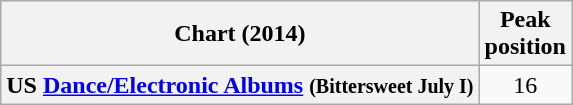<table class="wikitable sortable plainrowheaders">
<tr>
<th scope="col">Chart (2014)</th>
<th scope="col">Peak<br>position</th>
</tr>
<tr>
<th scope="row">US <a href='#'>Dance/Electronic Albums</a> <small>(Bittersweet July I)</small></th>
<td style="text-align:center;">16</td>
</tr>
</table>
